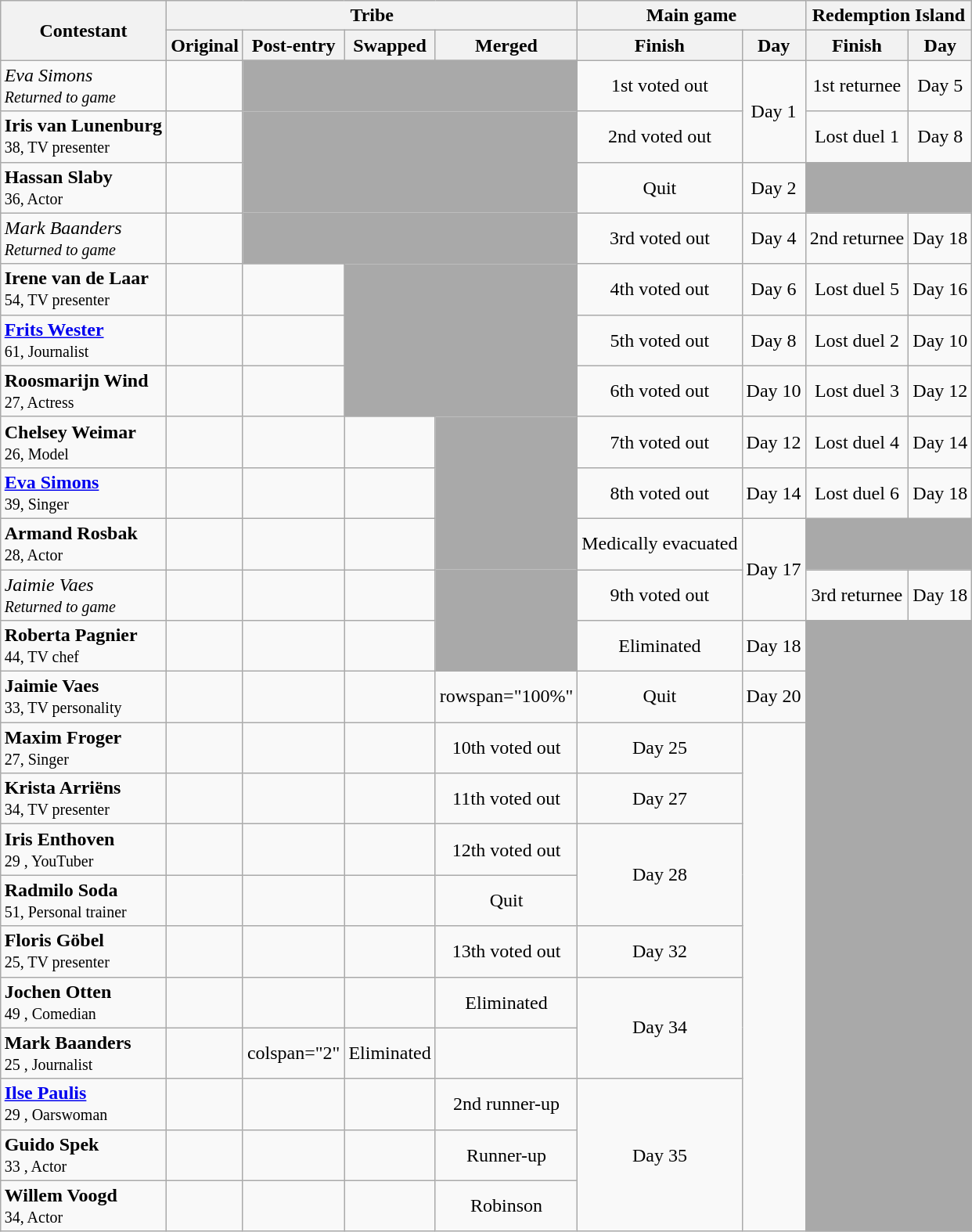<table class="wikitable sortable" style="margin:auto; text-align:center">
<tr>
<th rowspan="2" scope="col">Contestant</th>
<th colspan="4" scope="colgroup">Tribe</th>
<th colspan="2" scope="colgroup">Main game</th>
<th colspan="2" scope="colgroup">Redemption Island</th>
</tr>
<tr>
<th scope="col">Original</th>
<th scope="col">Post-entry</th>
<th scope="col">Swapped</th>
<th class="unsortable">Merged</th>
<th scope="col" class="unsortable">Finish</th>
<th scope="col" class="unsortable">Day</th>
<th scope="col" class="unsortable">Finish</th>
<th scope="col" class="unsortable">Day</th>
</tr>
<tr>
<td style="text-align: left;"><em>Eva Simons</em> <br><small><em>Returned to game</em></small></td>
<td></td>
<td colspan="3" style="background:darkgray; border:none;"></td>
<td>1st voted out</td>
<td rowspan="2">Day 1</td>
<td>1st returnee</td>
<td>Day 5</td>
</tr>
<tr>
<td style="text-align: left;"><strong>Iris van Lunenburg</strong><br><small> 38, TV presenter</small></td>
<td></td>
<td colspan="3" style="background:darkgray; border:none;"></td>
<td>2nd voted out</td>
<td>Lost duel 1</td>
<td>Day 8</td>
</tr>
<tr>
<td style="text-align: left;"><strong>Hassan Slaby</strong><br><small>36, Actor</small></td>
<td></td>
<td colspan="3" style="background:darkgray; border:none;"></td>
<td>Quit</td>
<td>Day 2</td>
<td colspan="2" style="background:darkgray; border:none;"></td>
</tr>
<tr>
<td style="text-align: left;"><em>Mark Baanders</em> <br><small><em>Returned to game</em></small></td>
<td></td>
<td colspan="3" style="background:darkgray; border:none;"></td>
<td>3rd voted out</td>
<td>Day 4</td>
<td>2nd returnee</td>
<td>Day 18</td>
</tr>
<tr>
<td style="text-align: left;"><strong>Irene van de Laar</strong><br><small>54, TV presenter</small></td>
<td></td>
<td></td>
<td colspan="2" style="background:darkgray; border:none;"></td>
<td>4th voted out</td>
<td>Day 6</td>
<td>Lost duel 5</td>
<td>Day 16</td>
</tr>
<tr>
<td style="text-align: left;"><strong><a href='#'>Frits Wester</a></strong><br><small> 61, Journalist</small></td>
<td></td>
<td></td>
<td colspan="2" style="background:darkgray; border:none;"></td>
<td>5th voted out</td>
<td>Day 8</td>
<td>Lost duel 2</td>
<td>Day 10</td>
</tr>
<tr>
<td style="text-align: left;"><strong>Roosmarijn Wind</strong><br><small> 27, Actress</small></td>
<td></td>
<td></td>
<td colspan="2" style="background:darkgray; border:none;"></td>
<td>6th voted out</td>
<td>Day 10</td>
<td>Lost duel 3</td>
<td>Day 12</td>
</tr>
<tr>
<td style="text-align: left;"><strong>Chelsey Weimar</strong><br><small> 26,  Model</small></td>
<td></td>
<td></td>
<td></td>
<td style="background:darkgray; border:none;"></td>
<td>7th voted out</td>
<td>Day 12</td>
<td>Lost duel 4</td>
<td>Day 14</td>
</tr>
<tr>
<td style="text-align: left;"><strong><a href='#'>Eva Simons</a></strong><br><small> 39, Singer</small></td>
<td></td>
<td></td>
<td></td>
<td style="background:darkgray; border:none;"></td>
<td>8th voted out</td>
<td>Day 14</td>
<td>Lost duel 6</td>
<td>Day 18</td>
</tr>
<tr>
<td style="text-align: left;"><strong>Armand Rosbak</strong><br><small> 28, Actor</small></td>
<td></td>
<td></td>
<td></td>
<td style="background:darkgray; border:none;"></td>
<td>Medically evacuated</td>
<td rowspan="2">Day 17</td>
<td colspan="2" style="background:darkgray; border:none;"></td>
</tr>
<tr>
<td style="text-align: left;"><em>Jaimie Vaes</em> <br><small><em>Returned to game</em></small></td>
<td></td>
<td></td>
<td></td>
<td style="background:darkgray; border:none;"></td>
<td>9th voted out</td>
<td>3rd returnee</td>
<td>Day 18</td>
</tr>
<tr>
<td style="text-align: left;"><strong>Roberta Pagnier</strong><br><small>44,  TV chef</small></td>
<td></td>
<td></td>
<td></td>
<td style="background:darkgray; border:none;"></td>
<td>Eliminated</td>
<td>Day 18</td>
<td rowspan="100%" colspan="2" style="background:darkgray; border:none;"></td>
</tr>
<tr>
<td style="text-align: left;"><strong>Jaimie Vaes</strong><br><small> 33, TV personality</small></td>
<td></td>
<td></td>
<td></td>
<td>rowspan="100%" </td>
<td>Quit</td>
<td>Day 20</td>
</tr>
<tr>
<td style="text-align: left;"><strong>Maxim Froger</strong><br><small>27, Singer</small></td>
<td></td>
<td></td>
<td></td>
<td>10th voted out</td>
<td>Day 25</td>
</tr>
<tr>
<td style="text-align: left;"><strong>Krista Arriëns</strong><br><small>34, TV presenter</small></td>
<td></td>
<td></td>
<td></td>
<td>11th voted out</td>
<td>Day 27</td>
</tr>
<tr>
<td style="text-align: left;"><strong>Iris Enthoven</strong> <br><small>29 , YouTuber</small></td>
<td></td>
<td></td>
<td></td>
<td>12th voted out</td>
<td rowspan="2">Day 28</td>
</tr>
<tr>
<td style="text-align: left;"><strong>Radmilo Soda</strong><br><small> 51,  Personal trainer</small></td>
<td></td>
<td></td>
<td></td>
<td>Quit</td>
</tr>
<tr>
<td style="text-align: left;"><strong>Floris Göbel</strong> <br><small> 25, TV presenter</small></td>
<td></td>
<td></td>
<td></td>
<td>13th voted out</td>
<td>Day 32</td>
</tr>
<tr>
<td style="text-align: left;"><strong>Jochen Otten</strong><br><small>49 , Comedian</small></td>
<td></td>
<td></td>
<td></td>
<td>Eliminated</td>
<td rowspan="2">Day 34</td>
</tr>
<tr>
<td style="text-align: left;"><strong>Mark Baanders</strong><br><small>25 , Journalist</small></td>
<td></td>
<td>colspan="2" </td>
<td>Eliminated</td>
</tr>
<tr>
<td style="text-align: left;"><strong><a href='#'>Ilse Paulis</a></strong> <br><small>29 , Oarswoman</small></td>
<td></td>
<td></td>
<td></td>
<td>2nd runner-up</td>
<td rowspan="3">Day 35</td>
</tr>
<tr>
<td style="text-align: left;"><strong>Guido Spek</strong><br><small>33 , Actor</small></td>
<td></td>
<td></td>
<td></td>
<td>Runner-up</td>
</tr>
<tr>
<td style="text-align: left;"><strong>Willem Voogd</strong> <br><small>34, Actor</small></td>
<td></td>
<td></td>
<td></td>
<td>Robinson</td>
</tr>
</table>
